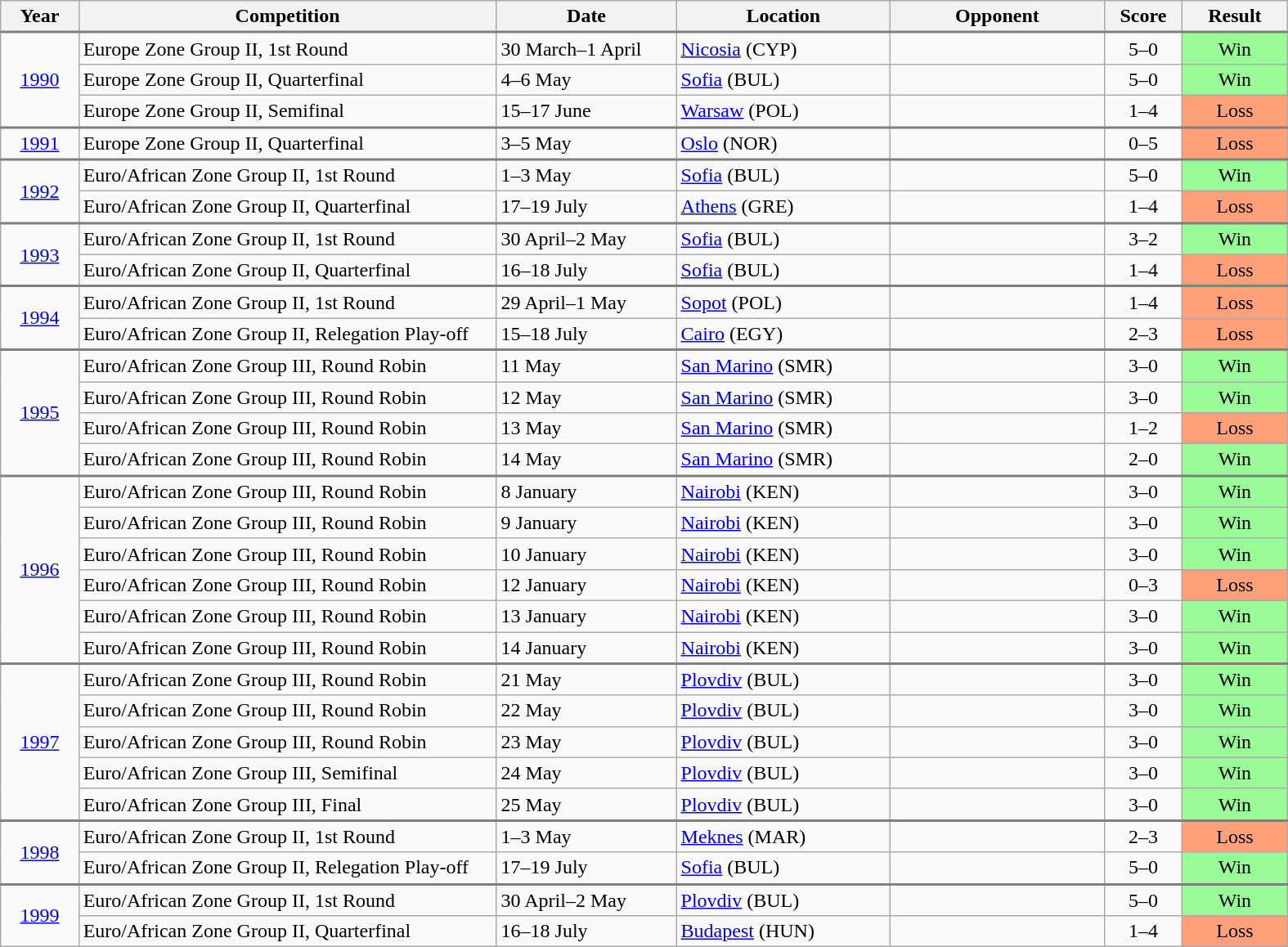<table class="wikitable collapsible collapsed" width="1050">
<tr>
<th width="50">Year</th>
<th width="300">Competition</th>
<th width="125">Date</th>
<th width="150">Location</th>
<th width="150">Opponent</th>
<th width="50">Score</th>
<th width="70">Result</th>
</tr>
<tr style="border-top:2px solid gray;">
<td align="center" rowspan="3"><a href='#'>1990</a></td>
<td>Europe Zone Group II, 1st Round</td>
<td>30 March–1 April</td>
<td><a href='#'>Nicosia</a> (CYP)</td>
<td></td>
<td align="center">5–0</td>
<td align="center" bgcolor="#98FB98">Win</td>
</tr>
<tr>
<td>Europe Zone Group II, Quarterfinal</td>
<td>4–6 May</td>
<td><a href='#'>Sofia</a> (BUL)</td>
<td></td>
<td align="center">5–0</td>
<td align="center" bgcolor="#98FB98">Win</td>
</tr>
<tr>
<td>Europe Zone Group II, Semifinal</td>
<td>15–17 June</td>
<td><a href='#'>Warsaw</a> (POL)</td>
<td></td>
<td align="center">1–4</td>
<td align="center" bgcolor="#FFA07A">Loss</td>
</tr>
<tr style="border-top:2px solid gray;">
<td align="center"><a href='#'>1991</a></td>
<td>Europe Zone Group II, Quarterfinal</td>
<td>3–5 May</td>
<td><a href='#'>Oslo</a> (NOR)</td>
<td></td>
<td align="center">0–5</td>
<td align="center" bgcolor="#FFA07A">Loss</td>
</tr>
<tr style="border-top:2px solid gray;">
<td align="center" rowspan="2"><a href='#'>1992</a></td>
<td>Euro/African Zone Group II, 1st Round</td>
<td>1–3 May</td>
<td><a href='#'>Sofia</a> (BUL)</td>
<td></td>
<td align="center">5–0</td>
<td align="center" bgcolor="#98FB98">Win</td>
</tr>
<tr>
<td>Euro/African Zone Group II, Quarterfinal</td>
<td>17–19 July</td>
<td><a href='#'>Athens</a> (GRE)</td>
<td></td>
<td align="center">1–4</td>
<td align="center" bgcolor="#FFA07A">Loss</td>
</tr>
<tr style="border-top:2px solid gray;">
<td align="center" rowspan="2"><a href='#'>1993</a></td>
<td>Euro/African Zone Group II, 1st Round</td>
<td>30 April–2 May</td>
<td><a href='#'>Sofia</a> (BUL)</td>
<td></td>
<td align="center">3–2</td>
<td align="center" bgcolor="#98FB98">Win</td>
</tr>
<tr>
<td>Euro/African Zone Group II, Quarterfinal</td>
<td>16–18 July</td>
<td><a href='#'>Sofia</a> (BUL)</td>
<td></td>
<td align="center">1–4</td>
<td align="center" bgcolor="#FFA07A">Loss</td>
</tr>
<tr style="border-top:2px solid gray;">
<td align="center" rowspan="2"><a href='#'>1994</a></td>
<td>Euro/African Zone Group II, 1st Round</td>
<td>29 April–1 May</td>
<td><a href='#'>Sopot</a> (POL)</td>
<td></td>
<td align="center">1–4</td>
<td align="center" bgcolor="#FFA07A">Loss</td>
</tr>
<tr>
<td>Euro/African Zone Group II, Relegation Play-off</td>
<td>15–18 July</td>
<td><a href='#'>Cairo</a> (EGY)</td>
<td></td>
<td align="center">2–3</td>
<td align="center" bgcolor="#FFA07A">Loss</td>
</tr>
<tr style="border-top:2px solid gray;">
<td align="center" rowspan="4"><a href='#'>1995</a></td>
<td>Euro/African Zone Group III, Round Robin</td>
<td>11 May</td>
<td><a href='#'>San Marino</a> (SMR)</td>
<td></td>
<td align="center">3–0</td>
<td align="center" bgcolor="#98FB98">Win</td>
</tr>
<tr>
<td>Euro/African Zone Group III, Round Robin</td>
<td>12 May</td>
<td><a href='#'>San Marino</a> (SMR)</td>
<td></td>
<td align="center">3–0</td>
<td align="center" bgcolor="#98FB98">Win</td>
</tr>
<tr>
<td>Euro/African Zone Group III, Round Robin</td>
<td>13 May</td>
<td><a href='#'>San Marino</a> (SMR)</td>
<td></td>
<td align="center">1–2</td>
<td align="center" bgcolor="#FFA07A">Loss</td>
</tr>
<tr>
<td>Euro/African Zone Group III, Round Robin</td>
<td>14 May</td>
<td><a href='#'>San Marino</a> (SMR)</td>
<td></td>
<td align="center">2–0</td>
<td align="center" bgcolor="#98FB98">Win</td>
</tr>
<tr style="border-top:2px solid gray;">
<td align="center" rowspan="6"><a href='#'>1996</a></td>
<td>Euro/African Zone Group III, Round Robin</td>
<td>8 January</td>
<td><a href='#'>Nairobi</a> (KEN)</td>
<td></td>
<td align="center">3–0</td>
<td align="center" bgcolor="#98FB98">Win</td>
</tr>
<tr>
<td>Euro/African Zone Group III, Round Robin</td>
<td>9 January</td>
<td><a href='#'>Nairobi</a> (KEN)</td>
<td></td>
<td align="center">3–0</td>
<td align="center" bgcolor="#98FB98">Win</td>
</tr>
<tr>
<td>Euro/African Zone Group III, Round Robin</td>
<td>10 January</td>
<td><a href='#'>Nairobi</a> (KEN)</td>
<td></td>
<td align="center">3–0</td>
<td align="center" bgcolor="#98FB98">Win</td>
</tr>
<tr>
<td>Euro/African Zone Group III, Round Robin</td>
<td>12 January</td>
<td><a href='#'>Nairobi</a> (KEN)</td>
<td></td>
<td align="center">0–3</td>
<td align="center" bgcolor="#FFA07A">Loss</td>
</tr>
<tr>
<td>Euro/African Zone Group III, Round Robin</td>
<td>13 January</td>
<td><a href='#'>Nairobi</a> (KEN)</td>
<td></td>
<td align="center">3–0</td>
<td align="center" bgcolor="#98FB98">Win</td>
</tr>
<tr>
<td>Euro/African Zone Group III, Round Robin</td>
<td>14 January</td>
<td><a href='#'>Nairobi</a> (KEN)</td>
<td></td>
<td align="center">3–0</td>
<td align="center" bgcolor="#98FB98">Win</td>
</tr>
<tr style="border-top:2px solid gray;">
<td align="center" rowspan="5"><a href='#'>1997</a></td>
<td>Euro/African Zone Group III, Round Robin</td>
<td>21 May</td>
<td><a href='#'>Plovdiv</a> (BUL)</td>
<td></td>
<td align="center">3–0</td>
<td align="center" bgcolor="#98FB98">Win</td>
</tr>
<tr>
<td>Euro/African Zone Group III, Round Robin</td>
<td>22 May</td>
<td><a href='#'>Plovdiv</a> (BUL)</td>
<td></td>
<td align="center">3–0</td>
<td align="center" bgcolor="#98FB98">Win</td>
</tr>
<tr>
<td>Euro/African Zone Group III, Round Robin</td>
<td>23 May</td>
<td><a href='#'>Plovdiv</a> (BUL)</td>
<td></td>
<td align="center">3–0</td>
<td align="center" bgcolor="#98FB98">Win</td>
</tr>
<tr>
<td>Euro/African Zone Group III, Semifinal</td>
<td>24 May</td>
<td><a href='#'>Plovdiv</a> (BUL)</td>
<td></td>
<td align="center">3–0</td>
<td align="center" bgcolor="#98FB98">Win</td>
</tr>
<tr>
<td>Euro/African Zone Group III, Final</td>
<td>25 May</td>
<td><a href='#'>Plovdiv</a> (BUL)</td>
<td></td>
<td align="center">3–0</td>
<td align="center" bgcolor="#98FB98">Win</td>
</tr>
<tr style="border-top:2px solid gray;">
<td align="center" rowspan="2"><a href='#'>1998</a></td>
<td>Euro/African Zone Group II, 1st Round</td>
<td>1–3 May</td>
<td><a href='#'>Meknes</a> (MAR)</td>
<td></td>
<td align="center">2–3</td>
<td align="center" bgcolor="#FFA07A">Loss</td>
</tr>
<tr>
<td>Euro/African Zone Group II, Relegation Play-off</td>
<td>17–19 July</td>
<td><a href='#'>Sofia</a> (BUL)</td>
<td></td>
<td align="center">5–0</td>
<td align="center" bgcolor="#98FB98">Win</td>
</tr>
<tr style="border-top:2px solid gray;">
<td align="center" rowspan="2"><a href='#'>1999</a></td>
<td>Euro/African Zone Group II, 1st Round</td>
<td>30 April–2 May</td>
<td><a href='#'>Plovdiv</a> (BUL)</td>
<td></td>
<td align="center">5–0</td>
<td align="center" bgcolor="#98FB98">Win</td>
</tr>
<tr>
<td>Euro/African Zone Group II, Quarterfinal</td>
<td>16–18 July</td>
<td><a href='#'>Budapest</a> (HUN)</td>
<td></td>
<td align="center">1–4</td>
<td align="center" bgcolor="#FFA07A">Loss</td>
</tr>
</table>
